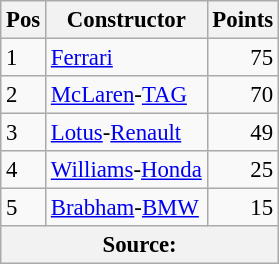<table class="wikitable" style="font-size: 95%;">
<tr>
<th>Pos</th>
<th>Constructor</th>
<th>Points</th>
</tr>
<tr>
<td>1</td>
<td> <a href='#'>Ferrari</a></td>
<td align="right">75</td>
</tr>
<tr>
<td>2</td>
<td> <a href='#'>McLaren</a>-<a href='#'>TAG</a></td>
<td align="right">70</td>
</tr>
<tr>
<td>3</td>
<td> <a href='#'>Lotus</a>-<a href='#'>Renault</a></td>
<td align="right">49</td>
</tr>
<tr>
<td>4</td>
<td> <a href='#'>Williams</a>-<a href='#'>Honda</a></td>
<td align="right">25</td>
</tr>
<tr>
<td>5</td>
<td> <a href='#'>Brabham</a>-<a href='#'>BMW</a></td>
<td align="right">15</td>
</tr>
<tr>
<th colspan=4>Source: </th>
</tr>
</table>
